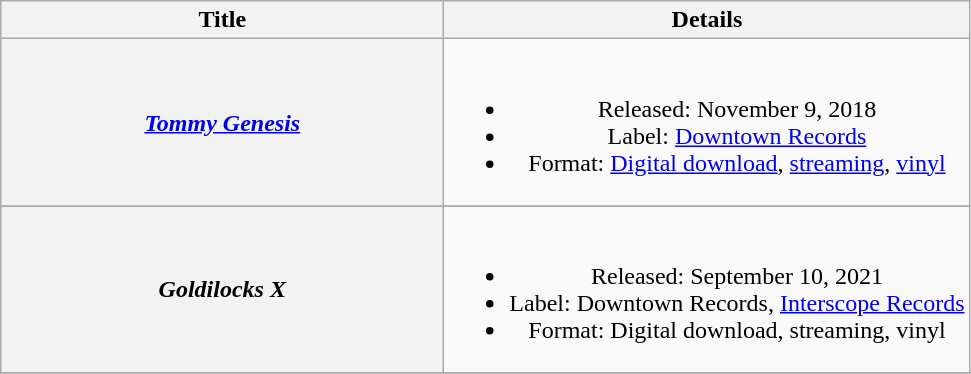<table class="wikitable plainrowheaders" style="text-align:center;">
<tr>
<th style="width:18em;">Title</th>
<th>Details</th>
</tr>
<tr>
<th scope="row"><em><a href='#'>Tommy Genesis</a></em></th>
<td><br><ul><li>Released: November 9, 2018</li><li>Label: <a href='#'>Downtown Records</a></li><li>Format: <a href='#'>Digital download</a>, <a href='#'>streaming</a>, <a href='#'>vinyl</a></li></ul></td>
</tr>
<tr>
</tr>
<tr>
<th scope="row"><em>Goldilocks X</em></th>
<td><br><ul><li>Released: September 10, 2021</li><li>Label: Downtown Records, <a href='#'>Interscope Records</a></li><li>Format: Digital download, streaming, vinyl</li></ul></td>
</tr>
<tr>
</tr>
</table>
